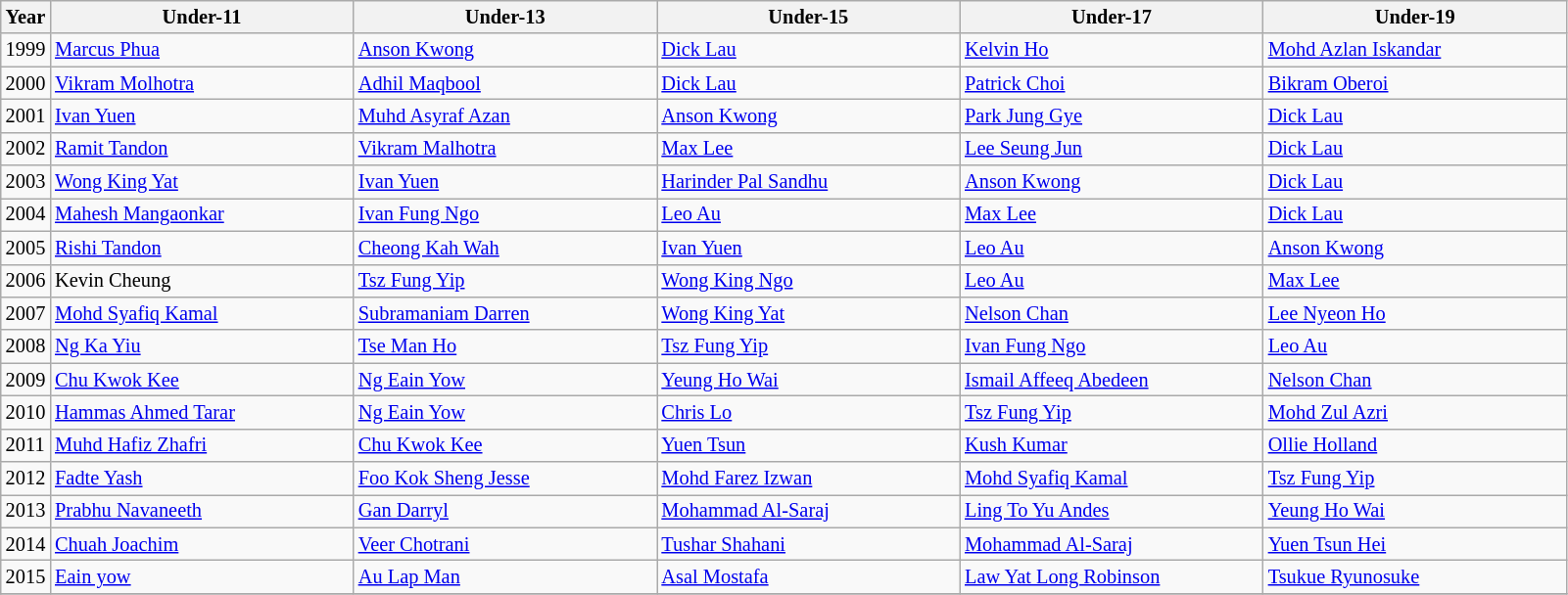<table class="wikitable sortable" style="font-size: 85%">
<tr>
<th>Year</th>
<th width=200>Under-11</th>
<th width=200>Under-13</th>
<th width=200>Under-15</th>
<th width=200>Under-17</th>
<th width=200>Under-19</th>
</tr>
<tr>
<td>1999</td>
<td> <a href='#'>Marcus Phua</a></td>
<td> <a href='#'>Anson Kwong</a></td>
<td> <a href='#'>Dick Lau</a></td>
<td> <a href='#'>Kelvin Ho</a></td>
<td> <a href='#'>Mohd Azlan Iskandar</a></td>
</tr>
<tr>
<td>2000</td>
<td> <a href='#'>Vikram Molhotra</a></td>
<td> <a href='#'>Adhil Maqbool</a></td>
<td> <a href='#'>Dick Lau</a></td>
<td> <a href='#'>Patrick Choi</a></td>
<td> <a href='#'>Bikram Oberoi</a></td>
</tr>
<tr>
<td>2001</td>
<td> <a href='#'>Ivan Yuen</a></td>
<td> <a href='#'>Muhd Asyraf Azan</a></td>
<td> <a href='#'>Anson Kwong</a></td>
<td> <a href='#'>Park Jung Gye</a></td>
<td> <a href='#'>Dick Lau </a></td>
</tr>
<tr>
<td>2002</td>
<td> <a href='#'>Ramit Tandon</a></td>
<td> <a href='#'>Vikram Malhotra</a></td>
<td> <a href='#'>Max Lee</a></td>
<td> <a href='#'>Lee Seung Jun</a></td>
<td> <a href='#'>Dick Lau</a></td>
</tr>
<tr>
<td>2003</td>
<td> <a href='#'>Wong King Yat</a></td>
<td> <a href='#'>Ivan Yuen</a></td>
<td> <a href='#'>Harinder Pal Sandhu</a></td>
<td> <a href='#'>Anson Kwong</a></td>
<td> <a href='#'>Dick Lau</a></td>
</tr>
<tr>
<td>2004</td>
<td> <a href='#'>Mahesh Mangaonkar</a></td>
<td> <a href='#'>Ivan Fung Ngo</a></td>
<td> <a href='#'>Leo Au</a></td>
<td> <a href='#'>Max Lee</a></td>
<td> <a href='#'>Dick Lau</a></td>
</tr>
<tr>
<td>2005</td>
<td> <a href='#'>Rishi Tandon</a></td>
<td> <a href='#'>Cheong Kah Wah</a></td>
<td> <a href='#'>Ivan Yuen</a></td>
<td> <a href='#'>Leo Au</a></td>
<td> <a href='#'>Anson Kwong</a></td>
</tr>
<tr>
<td>2006</td>
<td> Kevin Cheung</td>
<td> <a href='#'>Tsz Fung Yip</a></td>
<td> <a href='#'>Wong King Ngo</a></td>
<td> <a href='#'>Leo Au</a></td>
<td> <a href='#'>Max Lee</a></td>
</tr>
<tr>
<td>2007</td>
<td> <a href='#'>Mohd Syafiq Kamal</a></td>
<td> <a href='#'>Subramaniam Darren</a></td>
<td> <a href='#'>Wong King Yat</a></td>
<td> <a href='#'>Nelson Chan</a></td>
<td> <a href='#'>Lee Nyeon Ho</a></td>
</tr>
<tr>
<td>2008</td>
<td> <a href='#'>Ng Ka Yiu</a></td>
<td> <a href='#'>Tse Man Ho</a></td>
<td> <a href='#'>Tsz Fung Yip</a></td>
<td> <a href='#'>Ivan Fung Ngo</a></td>
<td> <a href='#'>Leo Au</a></td>
</tr>
<tr>
<td>2009</td>
<td> <a href='#'>Chu Kwok Kee</a></td>
<td> <a href='#'>Ng Eain Yow</a></td>
<td> <a href='#'>Yeung Ho Wai</a></td>
<td> <a href='#'>Ismail Affeeq Abedeen</a></td>
<td> <a href='#'>Nelson Chan</a></td>
</tr>
<tr>
<td>2010</td>
<td> <a href='#'>Hammas Ahmed Tarar</a></td>
<td> <a href='#'>Ng Eain Yow</a></td>
<td> <a href='#'>Chris Lo</a></td>
<td> <a href='#'>Tsz Fung Yip</a></td>
<td> <a href='#'>Mohd Zul Azri</a></td>
</tr>
<tr>
<td>2011</td>
<td> <a href='#'>Muhd Hafiz Zhafri</a></td>
<td> <a href='#'>Chu Kwok Kee</a></td>
<td> <a href='#'>Yuen Tsun</a></td>
<td> <a href='#'>Kush Kumar</a></td>
<td> <a href='#'>Ollie Holland</a></td>
</tr>
<tr>
<td>2012</td>
<td> <a href='#'>Fadte Yash</a></td>
<td> <a href='#'>Foo Kok Sheng Jesse</a></td>
<td> <a href='#'>Mohd Farez Izwan</a></td>
<td> <a href='#'>Mohd Syafiq Kamal</a></td>
<td> <a href='#'>Tsz Fung Yip</a></td>
</tr>
<tr>
<td>2013</td>
<td> <a href='#'>Prabhu Navaneeth</a></td>
<td> <a href='#'>Gan Darryl</a></td>
<td> <a href='#'>Mohammad Al-Saraj</a></td>
<td> <a href='#'>Ling To Yu Andes</a></td>
<td> <a href='#'>Yeung Ho Wai</a></td>
</tr>
<tr>
<td>2014</td>
<td> <a href='#'>Chuah Joachim</a></td>
<td> <a href='#'>Veer Chotrani</a></td>
<td> <a href='#'>Tushar Shahani</a></td>
<td> <a href='#'>Mohammad Al-Saraj</a></td>
<td> <a href='#'>Yuen Tsun Hei</a></td>
</tr>
<tr>
<td>2015</td>
<td> <a href='#'>Eain yow </a></td>
<td> <a href='#'>Au Lap Man</a></td>
<td> <a href='#'>Asal Mostafa</a></td>
<td> <a href='#'>Law Yat Long Robinson</a></td>
<td> <a href='#'>Tsukue Ryunosuke</a></td>
</tr>
<tr>
</tr>
</table>
